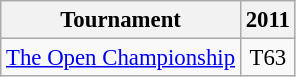<table class="wikitable" style="font-size:95%;text-align:center;">
<tr>
<th>Tournament</th>
<th>2011</th>
</tr>
<tr>
<td align=left><a href='#'>The Open Championship</a></td>
<td>T63</td>
</tr>
</table>
